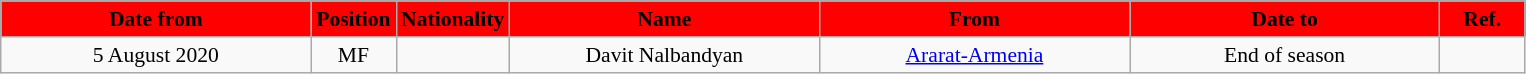<table class="wikitable"  style="text-align:center; font-size:90%; ">
<tr>
<th style="background:#FF0000; color:#000000; width:200px;">Date from</th>
<th style="background:#FF0000; color:#000000; width:50px;">Position</th>
<th style="background:#FF0000; color:#000000; width:50px;">Nationality</th>
<th style="background:#FF0000; color:#000000; width:200px;">Name</th>
<th style="background:#FF0000; color:#000000; width:200px;">From</th>
<th style="background:#FF0000; color:#000000; width:200px;">Date to</th>
<th style="background:#FF0000; color:#000000; width:50px;">Ref.</th>
</tr>
<tr>
<td>5 August 2020</td>
<td>MF</td>
<td></td>
<td>Davit Nalbandyan</td>
<td><a href='#'>Ararat-Armenia</a></td>
<td>End of season</td>
<td></td>
</tr>
</table>
